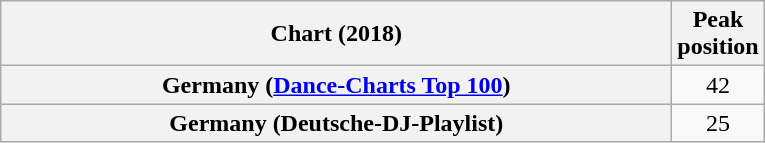<table class="wikitable sortable plainrowheaders" style="text-align:center">
<tr>
<th scope="col" style="width:27.5em;">Chart (2018)</th>
<th scope="col">Peak<br>position</th>
</tr>
<tr>
<th scope="row">Germany (<a href='#'>Dance-Charts Top 100</a>)</th>
<td>42</td>
</tr>
<tr>
<th scope="row">Germany (Deutsche-DJ-Playlist)</th>
<td>25</td>
</tr>
</table>
